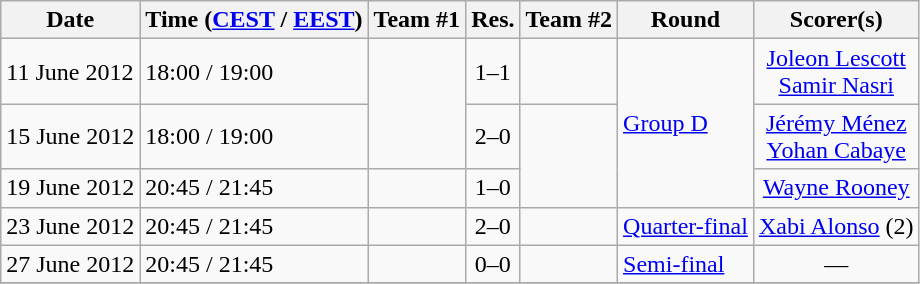<table class="wikitable" style="text-align: left;">
<tr>
<th>Date</th>
<th>Time (<a href='#'>CEST</a> / <a href='#'>EEST</a>)</th>
<th>Team #1</th>
<th>Res.</th>
<th>Team #2</th>
<th>Round</th>
<th>Scorer(s)</th>
</tr>
<tr>
<td>11 June 2012</td>
<td>18:00 / 19:00</td>
<td rowspan="2"></td>
<td style="text-align:center;">1–1</td>
<td></td>
<td rowspan="3"><a href='#'>Group D</a></td>
<td style="text-align:center;"><a href='#'>Joleon Lescott</a><br><a href='#'>Samir Nasri</a></td>
</tr>
<tr>
<td>15 June 2012</td>
<td>18:00 / 19:00</td>
<td style="text-align:center;">2–0</td>
<td rowspan="2"></td>
<td style="text-align:center;"><a href='#'>Jérémy Ménez</a><br><a href='#'>Yohan Cabaye</a></td>
</tr>
<tr>
<td>19 June 2012</td>
<td>20:45 / 21:45</td>
<td></td>
<td style="text-align:center;">1–0</td>
<td style="text-align:center;"><a href='#'>Wayne Rooney</a></td>
</tr>
<tr>
<td>23 June 2012</td>
<td>20:45 / 21:45</td>
<td></td>
<td style="text-align:center;">2–0</td>
<td></td>
<td><a href='#'>Quarter-final</a></td>
<td style="text-align:center;"><a href='#'>Xabi Alonso</a> (2)</td>
</tr>
<tr>
<td>27 June 2012</td>
<td>20:45 / 21:45</td>
<td></td>
<td style="text-align:center;">0–0 <br></td>
<td></td>
<td><a href='#'>Semi-final</a></td>
<td style="text-align:center;">—</td>
</tr>
<tr>
</tr>
</table>
